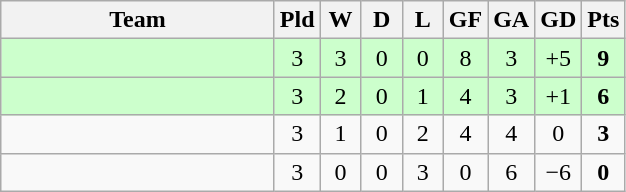<table class="wikitable" style="text-align:center;">
<tr>
<th width=175>Team</th>
<th width=20 abbr="Played">Pld</th>
<th width=20 abbr="Won">W</th>
<th width=20 abbr="Drawn">D</th>
<th width=20 abbr="Lost">L</th>
<th width=20 abbr="Goals for">GF</th>
<th width=20 abbr="Goals against">GA</th>
<th width=20 abbr="Goal difference">GD</th>
<th width=20 abbr="Points">Pts</th>
</tr>
<tr ---- align="center" bgcolor="ccffcc">
<td align="left"></td>
<td>3</td>
<td>3</td>
<td>0</td>
<td>0</td>
<td>8</td>
<td>3</td>
<td>+5</td>
<td><strong>9</strong></td>
</tr>
<tr ---- align="center" bgcolor="ccffcc">
<td align="left"></td>
<td>3</td>
<td>2</td>
<td>0</td>
<td>1</td>
<td>4</td>
<td>3</td>
<td>+1</td>
<td><strong>6</strong></td>
</tr>
<tr ---- align="center">
<td align="left"></td>
<td>3</td>
<td>1</td>
<td>0</td>
<td>2</td>
<td>4</td>
<td>4</td>
<td>0</td>
<td><strong>3</strong></td>
</tr>
<tr ---- align="center">
<td align="left"></td>
<td>3</td>
<td>0</td>
<td>0</td>
<td>3</td>
<td>0</td>
<td>6</td>
<td>−6</td>
<td><strong>0</strong></td>
</tr>
</table>
